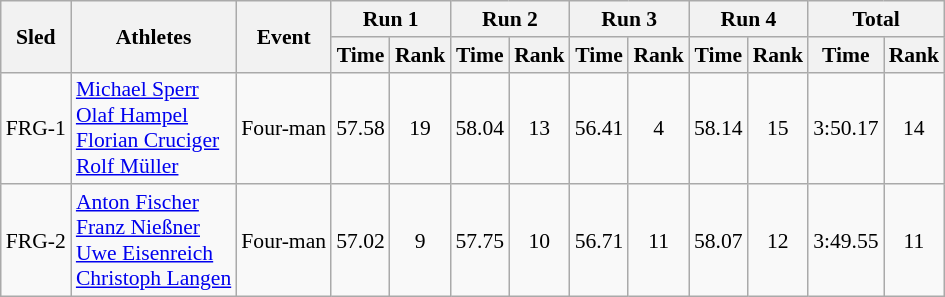<table class="wikitable"  border="1" style="font-size:90%">
<tr>
<th rowspan="2">Sled</th>
<th rowspan="2">Athletes</th>
<th rowspan="2">Event</th>
<th colspan="2">Run 1</th>
<th colspan="2">Run 2</th>
<th colspan="2">Run 3</th>
<th colspan="2">Run 4</th>
<th colspan="2">Total</th>
</tr>
<tr>
<th>Time</th>
<th>Rank</th>
<th>Time</th>
<th>Rank</th>
<th>Time</th>
<th>Rank</th>
<th>Time</th>
<th>Rank</th>
<th>Time</th>
<th>Rank</th>
</tr>
<tr>
<td align="center">FRG-1</td>
<td><a href='#'>Michael Sperr</a><br><a href='#'>Olaf Hampel</a><br><a href='#'>Florian Cruciger</a><br><a href='#'>Rolf Müller</a></td>
<td>Four-man</td>
<td align="center">57.58</td>
<td align="center">19</td>
<td align="center">58.04</td>
<td align="center">13</td>
<td align="center">56.41</td>
<td align="center">4</td>
<td align="center">58.14</td>
<td align="center">15</td>
<td align="center">3:50.17</td>
<td align="center">14</td>
</tr>
<tr>
<td align="center">FRG-2</td>
<td><a href='#'>Anton Fischer</a><br><a href='#'>Franz Nießner</a><br><a href='#'>Uwe Eisenreich</a><br><a href='#'>Christoph Langen</a></td>
<td>Four-man</td>
<td align="center">57.02</td>
<td align="center">9</td>
<td align="center">57.75</td>
<td align="center">10</td>
<td align="center">56.71</td>
<td align="center">11</td>
<td align="center">58.07</td>
<td align="center">12</td>
<td align="center">3:49.55</td>
<td align="center">11</td>
</tr>
</table>
